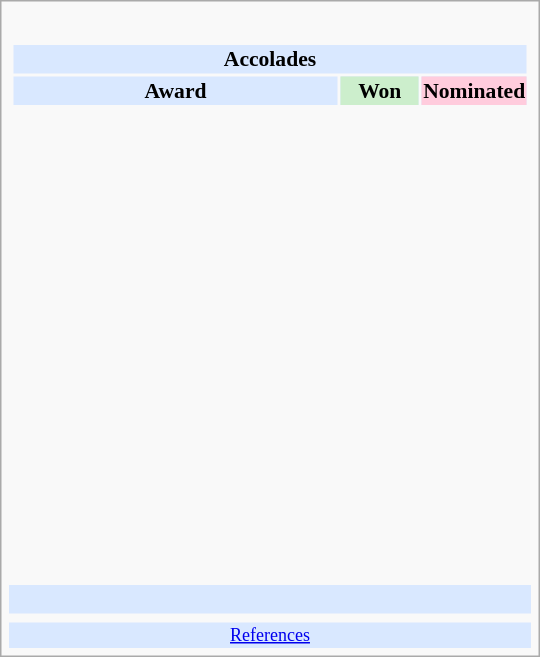<table class="infobox" style="width: 25em; text-align: left; font-size: 90%; vertical-align: middle;">
<tr>
<td colspan="3" style="text-align:center;"></td>
</tr>
<tr>
<td colspan=3><br><table class="collapsible collapsed" style="width:100%;">
<tr>
<th colspan="3" style="background:#d9e8ff; text-align:center;">Accolades</th>
</tr>
<tr style="background:#d9e8ff; text-align:center; text-align:center;">
<td><strong>Award</strong></td>
<td style="background:#cec; text-size:0.9em; width:50px;"><strong>Won</strong></td>
<td style="background:#fcd; text-size:0.9em; width:50px;"><strong>Nominated</strong></td>
</tr>
<tr>
<td style="text-align:center;"><br></td>
<td></td>
<td></td>
</tr>
<tr>
<td style="text-align:center;"><br></td>
<td></td>
<td></td>
</tr>
<tr>
<td style="text-align:center;"><br></td>
<td></td>
<td></td>
</tr>
<tr>
<td style="text-align:center;"><br></td>
<td></td>
<td></td>
</tr>
<tr>
<td style="text-align:center;"><br></td>
<td></td>
<td></td>
</tr>
<tr>
<td style="text-align:center;"><br></td>
<td></td>
<td></td>
</tr>
<tr>
<td style="text-align:center;"><br></td>
<td></td>
<td></td>
</tr>
<tr>
<td style="text-align:center;"><br></td>
<td></td>
<td></td>
</tr>
<tr>
<td style="text-align:center;"><br></td>
<td></td>
<td></td>
</tr>
<tr>
<td style="text-align:center;"><br></td>
<td></td>
<td></td>
</tr>
<tr>
<td style="text-align:center;"><br></td>
<td></td>
<td></td>
</tr>
<tr>
<td style="text-align:center;"><br></td>
<td></td>
<td></td>
</tr>
<tr>
<td style="text-align:center;"><br></td>
<td></td>
<td></td>
</tr>
<tr>
<td style="text-align:center;"><br></td>
<td></td>
<td></td>
</tr>
<tr>
<td style="text-align:center;"><br></td>
<td></td>
<td></td>
</tr>
</table>
</td>
</tr>
<tr style="background:#d9e8ff;">
<td style="text-align:center;" colspan="3"><br></td>
</tr>
<tr>
<td></td>
<td></td>
<td></td>
</tr>
<tr style="background:#d9e8ff;">
<td colspan="3" style="font-size: smaller; text-align:center;"><a href='#'>References</a></td>
</tr>
</table>
